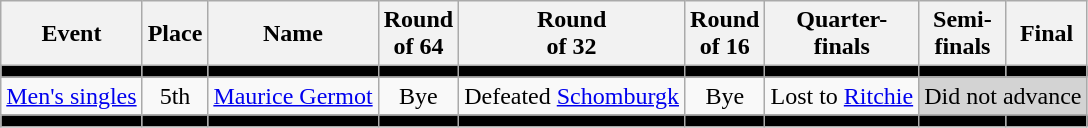<table class=wikitable>
<tr>
<th>Event</th>
<th>Place</th>
<th>Name</th>
<th>Round <br> of 64</th>
<th>Round <br> of 32</th>
<th>Round <br> of 16</th>
<th>Quarter-<br>finals</th>
<th>Semi-<br>finals</th>
<th>Final</th>
</tr>
<tr bgcolor=black>
<td></td>
<td></td>
<td></td>
<td></td>
<td></td>
<td></td>
<td></td>
<td></td>
<td></td>
</tr>
<tr align=center>
<td align=left><a href='#'>Men's singles</a></td>
<td>5th</td>
<td align=left><a href='#'>Maurice Germot</a></td>
<td>Bye</td>
<td>Defeated <a href='#'>Schomburgk</a></td>
<td>Bye</td>
<td>Lost to <a href='#'>Ritchie</a></td>
<td colspan=2 bgcolor=lightgray>Did not advance</td>
</tr>
<tr bgcolor=black>
<td></td>
<td></td>
<td></td>
<td></td>
<td></td>
<td></td>
<td></td>
<td></td>
<td></td>
</tr>
</table>
